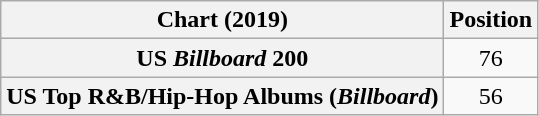<table class="wikitable sortable plainrowheaders" style="text-align:center">
<tr>
<th scope="col">Chart (2019)</th>
<th scope="col">Position</th>
</tr>
<tr>
<th scope="row">US <em>Billboard</em> 200</th>
<td>76</td>
</tr>
<tr>
<th scope="row">US Top R&B/Hip-Hop Albums (<em>Billboard</em>)</th>
<td>56</td>
</tr>
</table>
